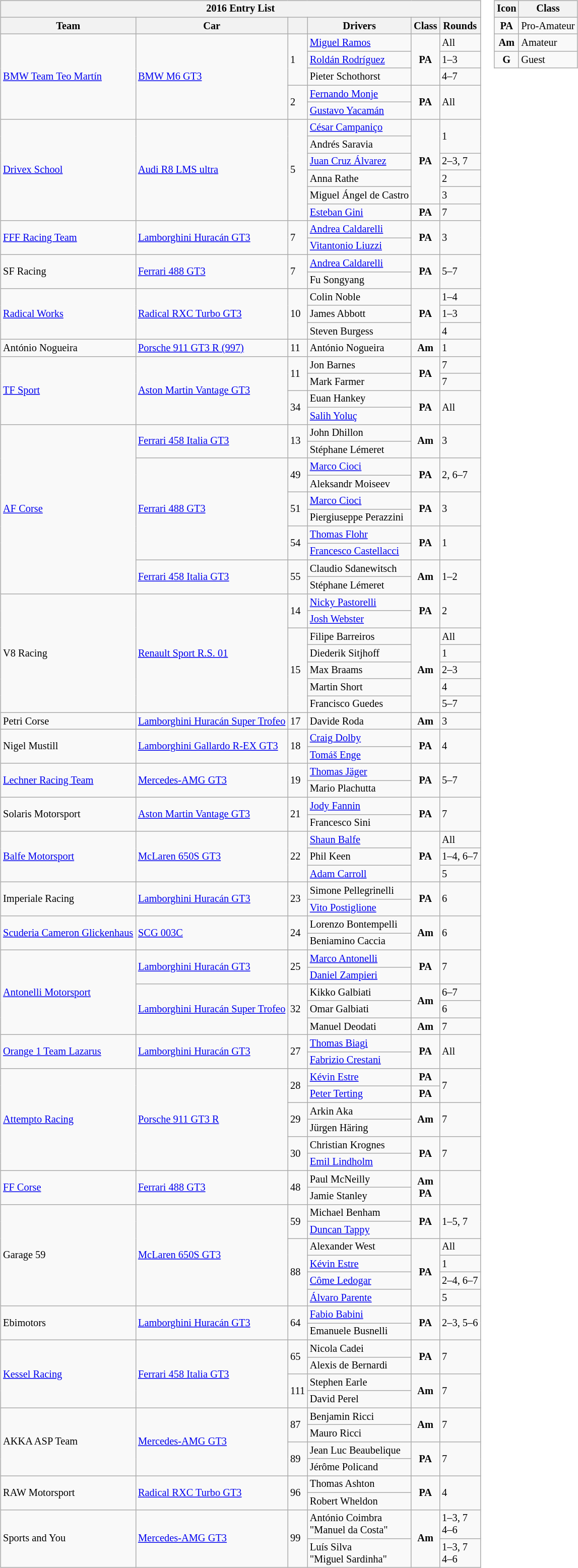<table>
<tr>
<td><br><table class="wikitable" style="font-size:85%">
<tr>
<th colspan=6>2016 Entry List</th>
</tr>
<tr>
<th>Team</th>
<th>Car</th>
<th></th>
<th>Drivers</th>
<th>Class</th>
<th>Rounds</th>
</tr>
<tr>
<td rowspan=5> <a href='#'>BMW Team Teo Martín</a></td>
<td rowspan=5><a href='#'>BMW M6 GT3</a></td>
<td rowspan=3>1</td>
<td> <a href='#'>Miguel Ramos</a></td>
<td rowspan=3 align=center><strong><span>PA</span></strong></td>
<td>All</td>
</tr>
<tr>
<td> <a href='#'>Roldán Rodríguez</a></td>
<td>1–3</td>
</tr>
<tr>
<td> Pieter Schothorst</td>
<td>4–7</td>
</tr>
<tr>
<td rowspan=2>2</td>
<td> <a href='#'>Fernando Monje</a></td>
<td rowspan=2 align=center><strong><span>PA</span></strong></td>
<td rowspan=2>All</td>
</tr>
<tr>
<td> <a href='#'>Gustavo Yacamán</a></td>
</tr>
<tr>
<td rowspan=6> <a href='#'>Drivex School</a></td>
<td rowspan=6><a href='#'>Audi R8 LMS ultra</a></td>
<td rowspan=6>5</td>
<td> <a href='#'>César Campaniço</a></td>
<td rowspan=5 align=center><strong><span>PA</span></strong></td>
<td rowspan=2>1</td>
</tr>
<tr>
<td> Andrés Saravia</td>
</tr>
<tr>
<td> <a href='#'>Juan Cruz Álvarez</a></td>
<td>2–3, 7</td>
</tr>
<tr>
<td> Anna Rathe</td>
<td>2</td>
</tr>
<tr>
<td> Miguel Ángel de Castro</td>
<td>3</td>
</tr>
<tr>
<td> <a href='#'>Esteban Gini</a></td>
<td align=center><strong><span>PA</span></strong> </td>
<td>7</td>
</tr>
<tr>
<td rowspan=2> <a href='#'>FFF Racing Team</a></td>
<td rowspan=2><a href='#'>Lamborghini Huracán GT3</a></td>
<td rowspan=2>7</td>
<td> <a href='#'>Andrea Caldarelli</a></td>
<td rowspan=2 align=center><strong><span>PA</span></strong></td>
<td rowspan=2>3</td>
</tr>
<tr>
<td> <a href='#'>Vitantonio Liuzzi</a></td>
</tr>
<tr>
<td rowspan=2> SF Racing</td>
<td rowspan=2><a href='#'>Ferrari 488 GT3</a></td>
<td rowspan=2>7</td>
<td> <a href='#'>Andrea Caldarelli</a></td>
<td rowspan=2 align=center><strong><span>PA</span></strong></td>
<td rowspan=2>5–7</td>
</tr>
<tr>
<td> Fu Songyang</td>
</tr>
<tr>
<td rowspan=3> <a href='#'>Radical Works</a></td>
<td rowspan=3><a href='#'>Radical RXC Turbo GT3</a></td>
<td rowspan=3>10</td>
<td> Colin Noble</td>
<td rowspan=3 align=center><strong><span>PA</span></strong></td>
<td>1–4</td>
</tr>
<tr>
<td> James Abbott</td>
<td>1–3</td>
</tr>
<tr>
<td> Steven Burgess</td>
<td>4</td>
</tr>
<tr>
<td> António Nogueira</td>
<td><a href='#'>Porsche 911 GT3 R (997)</a></td>
<td>11</td>
<td> António Nogueira</td>
<td align=center><strong><span>Am</span></strong></td>
<td>1</td>
</tr>
<tr>
<td rowspan=4> <a href='#'>TF Sport</a></td>
<td rowspan=4><a href='#'>Aston Martin Vantage GT3</a></td>
<td rowspan=2>11</td>
<td> Jon Barnes</td>
<td rowspan=2 align=center><strong><span>PA</span></strong> </td>
<td>7</td>
</tr>
<tr>
<td> Mark Farmer</td>
<td>7</td>
</tr>
<tr>
<td rowspan=2>34</td>
<td> Euan Hankey</td>
<td rowspan=2 align=center><strong><span>PA</span></strong></td>
<td rowspan=2>All</td>
</tr>
<tr>
<td> <a href='#'>Salih Yoluç</a></td>
</tr>
<tr>
<td rowspan=10> <a href='#'>AF Corse</a></td>
<td rowspan=2><a href='#'>Ferrari 458 Italia GT3</a></td>
<td rowspan=2>13</td>
<td> John Dhillon</td>
<td rowspan=2 align=center><strong><span>Am</span></strong></td>
<td rowspan=2>3</td>
</tr>
<tr>
<td> Stéphane Lémeret</td>
</tr>
<tr>
<td rowspan=6><a href='#'>Ferrari 488 GT3</a></td>
<td rowspan=2>49</td>
<td> <a href='#'>Marco Cioci</a></td>
<td rowspan=2 align=center><strong><span>PA</span></strong></td>
<td rowspan=2>2, 6–7</td>
</tr>
<tr>
<td> Aleksandr Moiseev</td>
</tr>
<tr>
<td rowspan=2>51</td>
<td> <a href='#'>Marco Cioci</a></td>
<td rowspan=2 align=center><strong><span>PA</span></strong></td>
<td rowspan=2>3</td>
</tr>
<tr>
<td> Piergiuseppe Perazzini</td>
</tr>
<tr>
<td rowspan=2>54</td>
<td> <a href='#'>Thomas Flohr</a></td>
<td rowspan=2 align=center><strong><span>PA</span></strong></td>
<td rowspan=2>1</td>
</tr>
<tr>
<td> <a href='#'>Francesco Castellacci</a></td>
</tr>
<tr>
<td rowspan=2><a href='#'>Ferrari 458 Italia GT3</a></td>
<td rowspan=2>55</td>
<td> Claudio Sdanewitsch</td>
<td rowspan=2 align=center><strong><span>Am</span></strong></td>
<td rowspan=2>1–2</td>
</tr>
<tr>
<td> Stéphane Lémeret</td>
</tr>
<tr>
<td rowspan=7> V8 Racing</td>
<td rowspan=7><a href='#'>Renault Sport R.S. 01</a></td>
<td rowspan=2>14</td>
<td> <a href='#'>Nicky Pastorelli</a></td>
<td rowspan=2 align=center><strong><span>PA</span></strong></td>
<td rowspan=2>2</td>
</tr>
<tr>
<td> <a href='#'>Josh Webster</a></td>
</tr>
<tr>
<td rowspan=5>15</td>
<td> Filipe Barreiros</td>
<td rowspan=5 align=center><strong><span>Am</span></strong></td>
<td>All</td>
</tr>
<tr>
<td> Diederik Sitjhoff</td>
<td>1</td>
</tr>
<tr>
<td> Max Braams</td>
<td>2–3</td>
</tr>
<tr>
<td> Martin Short</td>
<td>4</td>
</tr>
<tr>
<td> Francisco Guedes</td>
<td>5–7</td>
</tr>
<tr>
<td> Petri Corse</td>
<td><a href='#'>Lamborghini Huracán Super Trofeo</a></td>
<td>17</td>
<td> Davide Roda</td>
<td align=center><strong><span>Am</span></strong></td>
<td>3</td>
</tr>
<tr>
<td rowspan=2> Nigel Mustill</td>
<td rowspan=2><a href='#'>Lamborghini Gallardo R-EX GT3</a></td>
<td rowspan=2>18</td>
<td> <a href='#'>Craig Dolby</a></td>
<td rowspan=2 align=center><strong><span>PA</span></strong></td>
<td rowspan=2>4</td>
</tr>
<tr>
<td> <a href='#'>Tomáš Enge</a></td>
</tr>
<tr>
<td rowspan=2> <a href='#'>Lechner Racing Team</a></td>
<td rowspan=2><a href='#'>Mercedes-AMG GT3</a></td>
<td rowspan=2>19</td>
<td> <a href='#'>Thomas Jäger</a></td>
<td rowspan=2 align=center><strong><span>PA</span></strong></td>
<td rowspan=2>5–7</td>
</tr>
<tr>
<td> Mario Plachutta</td>
</tr>
<tr>
<td rowspan=2> Solaris Motorsport</td>
<td rowspan=2><a href='#'>Aston Martin Vantage GT3</a></td>
<td rowspan=2>21</td>
<td> <a href='#'>Jody Fannin</a></td>
<td rowspan=2 align=center><strong><span>PA</span></strong> </td>
<td rowspan=2>7</td>
</tr>
<tr>
<td> Francesco Sini</td>
</tr>
<tr>
<td rowspan=3> <a href='#'>Balfe Motorsport</a></td>
<td rowspan=3><a href='#'>McLaren 650S GT3</a></td>
<td rowspan=3>22</td>
<td> <a href='#'>Shaun Balfe</a></td>
<td rowspan=3 align=center><strong><span>PA</span></strong></td>
<td>All</td>
</tr>
<tr>
<td> Phil Keen</td>
<td>1–4, 6–7</td>
</tr>
<tr>
<td> <a href='#'>Adam Carroll</a></td>
<td>5</td>
</tr>
<tr>
<td rowspan=2> Imperiale Racing</td>
<td rowspan=2><a href='#'>Lamborghini Huracán GT3</a></td>
<td rowspan=2>23</td>
<td> Simone Pellegrinelli</td>
<td rowspan=2 align=center><strong><span>PA</span></strong></td>
<td rowspan=2>6</td>
</tr>
<tr>
<td> <a href='#'>Vito Postiglione</a></td>
</tr>
<tr>
<td rowspan=2> <a href='#'>Scuderia Cameron Glickenhaus</a></td>
<td rowspan=2><a href='#'>SCG 003C</a></td>
<td rowspan=2>24</td>
<td> Lorenzo Bontempelli</td>
<td rowspan=2 align=center><strong><span>Am</span></strong></td>
<td rowspan=2>6</td>
</tr>
<tr>
<td> Beniamino Caccia</td>
</tr>
<tr>
<td rowspan=5> <a href='#'>Antonelli Motorsport</a></td>
<td rowspan=2><a href='#'>Lamborghini Huracán GT3</a></td>
<td rowspan=2>25</td>
<td> <a href='#'>Marco Antonelli</a></td>
<td rowspan=2 align=center><strong><span>PA</span></strong> </td>
<td rowspan=2>7</td>
</tr>
<tr>
<td> <a href='#'>Daniel Zampieri</a></td>
</tr>
<tr>
<td rowspan=3><a href='#'>Lamborghini Huracán Super Trofeo</a></td>
<td rowspan=3>32</td>
<td> Kikko Galbiati</td>
<td rowspan=2 align=center><strong><span>Am</span></strong></td>
<td>6–7</td>
</tr>
<tr>
<td> Omar Galbiati</td>
<td>6</td>
</tr>
<tr>
<td> Manuel Deodati</td>
<td align=center><strong><span>Am</span></strong> </td>
<td>7</td>
</tr>
<tr>
<td rowspan=2> <a href='#'>Orange 1 Team Lazarus</a></td>
<td rowspan=2><a href='#'>Lamborghini Huracán GT3</a></td>
<td rowspan=2>27</td>
<td> <a href='#'>Thomas Biagi</a></td>
<td rowspan=2 align=center><strong><span>PA</span></strong></td>
<td rowspan=2>All</td>
</tr>
<tr>
<td> <a href='#'>Fabrizio Crestani</a></td>
</tr>
<tr>
<td rowspan=6> <a href='#'>Attempto Racing</a></td>
<td rowspan=6><a href='#'>Porsche 911 GT3 R</a></td>
<td rowspan=2>28</td>
<td> <a href='#'>Kévin Estre</a></td>
<td align=center><strong><span>PA</span></strong></td>
<td rowspan=2>7</td>
</tr>
<tr>
<td> <a href='#'>Peter Terting</a></td>
<td align=center><strong><span>PA</span></strong> </td>
</tr>
<tr>
<td rowspan=2>29</td>
<td> Arkin Aka</td>
<td rowspan=2 align=center><strong><span>Am</span></strong> </td>
<td rowspan=2>7</td>
</tr>
<tr>
<td> Jürgen Häring</td>
</tr>
<tr>
<td rowspan=2>30</td>
<td> Christian Krognes</td>
<td rowspan=2 align=center><strong><span>PA</span></strong> </td>
<td rowspan=2>7</td>
</tr>
<tr>
<td> <a href='#'>Emil Lindholm</a></td>
</tr>
<tr>
<td rowspan=2> <a href='#'>FF Corse</a></td>
<td rowspan=2><a href='#'>Ferrari 488 GT3</a></td>
<td rowspan=2>48</td>
<td> Paul McNeilly</td>
<td rowspan=2 align=center><strong><span>Am</span></strong><br><strong><span>PA</span></strong></td>
<td rowspan=2></td>
</tr>
<tr>
<td> Jamie Stanley</td>
</tr>
<tr>
<td rowspan=6> Garage 59</td>
<td rowspan=6><a href='#'>McLaren 650S GT3</a></td>
<td rowspan=2>59</td>
<td> Michael Benham</td>
<td rowspan=2 align=center><strong><span>PA</span></strong></td>
<td rowspan=2>1–5, 7</td>
</tr>
<tr>
<td> <a href='#'>Duncan Tappy</a></td>
</tr>
<tr>
<td rowspan=4>88</td>
<td> Alexander West</td>
<td rowspan=4 align=center><strong><span>PA</span></strong></td>
<td>All</td>
</tr>
<tr>
<td> <a href='#'>Kévin Estre</a></td>
<td>1</td>
</tr>
<tr>
<td> <a href='#'>Côme Ledogar</a></td>
<td>2–4, 6–7</td>
</tr>
<tr>
<td> <a href='#'>Álvaro Parente</a></td>
<td>5</td>
</tr>
<tr>
<td rowspan=2> Ebimotors</td>
<td rowspan=2><a href='#'>Lamborghini Huracán GT3</a></td>
<td rowspan=2>64</td>
<td> <a href='#'>Fabio Babini</a></td>
<td rowspan=2 align=center><strong><span>PA</span></strong></td>
<td rowspan=2>2–3, 5–6</td>
</tr>
<tr>
<td> Emanuele Busnelli</td>
</tr>
<tr>
<td rowspan=4> <a href='#'>Kessel Racing</a></td>
<td rowspan=4><a href='#'>Ferrari 458 Italia GT3</a></td>
<td rowspan=2>65</td>
<td> Nicola Cadei</td>
<td rowspan=2 align=center><strong><span>PA</span></strong> </td>
<td rowspan=2>7</td>
</tr>
<tr>
<td> Alexis de Bernardi</td>
</tr>
<tr>
<td rowspan=2>111</td>
<td> Stephen Earle</td>
<td rowspan=2 align=center><strong><span>Am</span></strong> </td>
<td rowspan=2>7</td>
</tr>
<tr>
<td> David Perel</td>
</tr>
<tr>
<td rowspan=4> AKKA ASP Team</td>
<td rowspan=4><a href='#'>Mercedes-AMG GT3</a></td>
<td rowspan=2>87</td>
<td> Benjamin Ricci</td>
<td rowspan=2 align=center><strong><span>Am</span></strong> </td>
<td rowspan=2>7</td>
</tr>
<tr>
<td> Mauro Ricci</td>
</tr>
<tr>
<td rowspan=2>89</td>
<td> Jean Luc Beaubelique</td>
<td rowspan=2 align=center><strong><span>PA</span></strong> </td>
<td rowspan=2>7</td>
</tr>
<tr>
<td> Jérôme Policand</td>
</tr>
<tr>
<td rowspan=2> RAW Motorsport</td>
<td rowspan=2><a href='#'>Radical RXC Turbo GT3</a></td>
<td rowspan=2>96</td>
<td> Thomas Ashton</td>
<td rowspan=2 align=center><strong><span>PA</span></strong></td>
<td rowspan=2>4</td>
</tr>
<tr>
<td> Robert Wheldon</td>
</tr>
<tr>
<td rowspan=2> Sports and You</td>
<td rowspan=2><a href='#'>Mercedes-AMG GT3</a></td>
<td rowspan=2>99</td>
<td> António Coimbra<br> "Manuel da Costa"</td>
<td rowspan=2 align=center><strong><span>Am</span></strong></td>
<td>1–3, 7<br>4–6</td>
</tr>
<tr>
<td> Luís Silva<br> "Miguel Sardinha"</td>
<td>1–3, 7<br>4–6</td>
</tr>
</table>
</td>
<td valign="top"><br><table class="wikitable" style="font-size: 85%;">
<tr>
<th>Icon</th>
<th>Class</th>
</tr>
<tr>
<td align=center><strong><span>PA</span></strong></td>
<td>Pro-Amateur</td>
</tr>
<tr>
<td align=center><strong><span>Am</span></strong></td>
<td>Amateur</td>
</tr>
<tr>
<td align=center><strong><span>G</span></strong></td>
<td>Guest</td>
</tr>
</table>
</td>
</tr>
</table>
